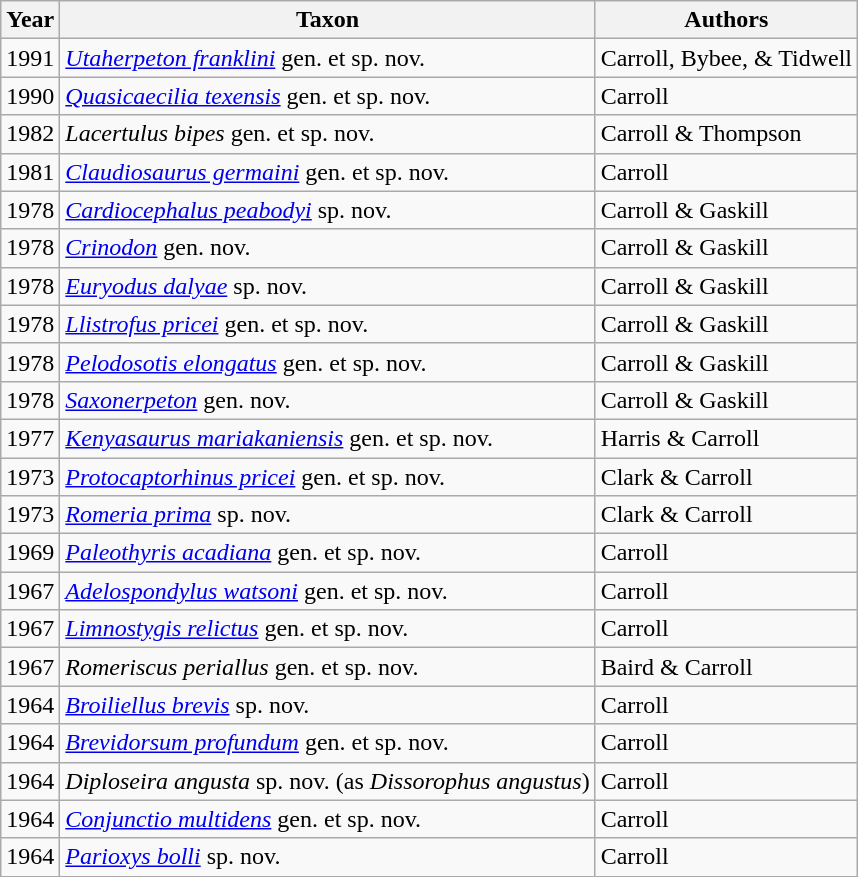<table class="wikitable sortable">
<tr>
<th>Year</th>
<th>Taxon</th>
<th>Authors</th>
</tr>
<tr>
<td>1991</td>
<td><em><a href='#'>Utaherpeton franklini</a></em> gen. et sp. nov.</td>
<td>Carroll, Bybee, & Tidwell</td>
</tr>
<tr>
<td>1990</td>
<td><em><a href='#'>Quasicaecilia texensis</a></em> gen. et sp. nov.</td>
<td>Carroll</td>
</tr>
<tr>
<td>1982</td>
<td><em>Lacertulus bipes</em> gen. et sp. nov.</td>
<td>Carroll & Thompson</td>
</tr>
<tr>
<td>1981</td>
<td><a href='#'><em>Claudiosaurus germaini</em></a> gen. et sp. nov.</td>
<td>Carroll</td>
</tr>
<tr>
<td>1978</td>
<td><em><a href='#'>Cardiocephalus peabodyi</a></em> sp. nov.</td>
<td>Carroll & Gaskill</td>
</tr>
<tr>
<td>1978</td>
<td><em><a href='#'>Crinodon</a></em> gen. nov.</td>
<td>Carroll & Gaskill</td>
</tr>
<tr>
<td>1978</td>
<td><em><a href='#'>Euryodus dalyae</a></em> sp. nov.</td>
<td>Carroll & Gaskill</td>
</tr>
<tr>
<td>1978</td>
<td><em><a href='#'>Llistrofus pricei</a></em> gen. et sp. nov.</td>
<td>Carroll & Gaskill</td>
</tr>
<tr>
<td>1978</td>
<td><em><a href='#'>Pelodosotis elongatus</a></em> gen. et sp. nov.</td>
<td>Carroll & Gaskill</td>
</tr>
<tr>
<td>1978</td>
<td><em><a href='#'>Saxonerpeton</a></em> gen. nov.</td>
<td>Carroll & Gaskill</td>
</tr>
<tr>
<td>1977</td>
<td><em><a href='#'>Kenyasaurus mariakaniensis</a></em> gen. et sp. nov.</td>
<td>Harris & Carroll</td>
</tr>
<tr>
<td>1973</td>
<td><em><a href='#'>Protocaptorhinus pricei</a></em> gen. et sp. nov.</td>
<td>Clark & Carroll</td>
</tr>
<tr>
<td>1973</td>
<td><em><a href='#'>Romeria prima</a></em> sp. nov.</td>
<td>Clark & Carroll</td>
</tr>
<tr>
<td>1969</td>
<td><em><a href='#'>Paleothyris acadiana</a></em> gen. et sp. nov.</td>
<td>Carroll</td>
</tr>
<tr>
<td>1967</td>
<td><em><a href='#'>Adelospondylus watsoni</a></em> gen. et sp. nov.</td>
<td>Carroll</td>
</tr>
<tr>
<td>1967</td>
<td><em><a href='#'>Limnostygis relictus</a></em> gen. et sp. nov.</td>
<td>Carroll</td>
</tr>
<tr>
<td>1967</td>
<td><em>Romeriscus periallus</em> gen. et sp. nov.</td>
<td>Baird & Carroll</td>
</tr>
<tr>
<td>1964</td>
<td><em><a href='#'>Broiliellus brevis</a></em> sp. nov.</td>
<td>Carroll</td>
</tr>
<tr>
<td>1964</td>
<td><em><a href='#'>Brevidorsum profundum</a></em> gen. et sp. nov.</td>
<td>Carroll</td>
</tr>
<tr>
<td>1964</td>
<td><em>Diploseira angusta</em> sp. nov. (as <em>Dissorophus angustus</em>)</td>
<td>Carroll</td>
</tr>
<tr>
<td>1964</td>
<td><em><a href='#'>Conjunctio multidens</a></em> gen. et sp. nov.</td>
<td>Carroll</td>
</tr>
<tr>
<td>1964</td>
<td><em><a href='#'>Parioxys bolli</a></em> sp. nov.</td>
<td>Carroll</td>
</tr>
</table>
